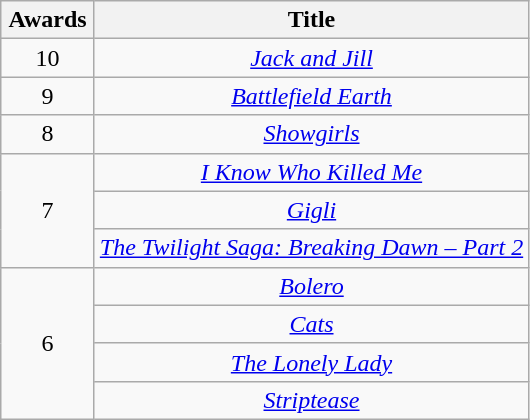<table class="wikitable" style="text-align: center;">
<tr>
<th scope="col" width="55">Awards</th>
<th scope="col" align="center">Title</th>
</tr>
<tr>
<td rowspan=1 style="text-align:center">10</td>
<td><em><a href='#'>Jack and Jill</a></em></td>
</tr>
<tr>
<td rowspan=1 style="text-align:center">9</td>
<td><em><a href='#'>Battlefield Earth</a></em></td>
</tr>
<tr>
<td rowspan=1 style="text-align:center">8</td>
<td><em><a href='#'>Showgirls</a></em></td>
</tr>
<tr>
<td rowspan=3 style="text-align:center">7</td>
<td><em><a href='#'>I Know Who Killed Me</a></em></td>
</tr>
<tr>
<td><em><a href='#'>Gigli</a></em></td>
</tr>
<tr>
<td><em><a href='#'>The Twilight Saga: Breaking Dawn – Part 2</a></em></td>
</tr>
<tr>
<td rowspan=4 style="text-align:center">6</td>
<td><em><a href='#'>Bolero</a></em></td>
</tr>
<tr>
<td><em><a href='#'>Cats</a></em></td>
</tr>
<tr>
<td><em><a href='#'>The Lonely Lady</a></em></td>
</tr>
<tr>
<td><em><a href='#'>Striptease</a></em></td>
</tr>
</table>
